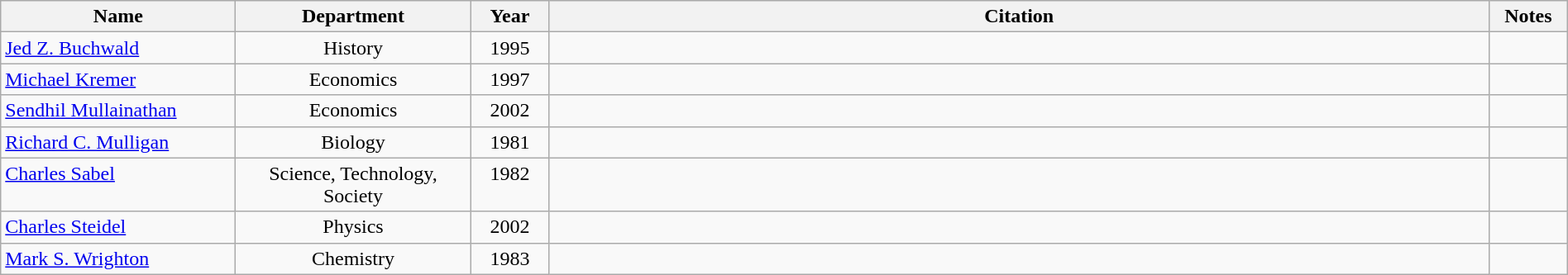<table class="wikitable sortable" style="width:100%">
<tr>
<th style="width:15%;">Name</th>
<th style="width:15%;">Department</th>
<th style="width:5%;">Year</th>
<th style="width:*;">Citation</th>
<th style="width:5%;">Notes</th>
</tr>
<tr valign="top">
<td><a href='#'>Jed Z. Buchwald</a></td>
<td style="text-align:center;">History</td>
<td style="text-align:center;">1995</td>
<td style="text-align:left;"></td>
<td style="text-align:center;"></td>
</tr>
<tr valign="top">
<td><a href='#'>Michael Kremer</a></td>
<td style="text-align:center;">Economics</td>
<td style="text-align:center;">1997</td>
<td style="text-align:left;"></td>
<td style="text-align:center;"></td>
</tr>
<tr valign="top">
<td><a href='#'>Sendhil Mullainathan</a></td>
<td style="text-align:center;">Economics</td>
<td style="text-align:center;">2002</td>
<td style="text-align:left;"></td>
<td style="text-align:center;"></td>
</tr>
<tr valign="top">
<td><a href='#'>Richard C. Mulligan</a></td>
<td style="text-align:center;">Biology</td>
<td style="text-align:center;">1981</td>
<td style="text-align:left;"></td>
<td style="text-align:center;"></td>
</tr>
<tr valign="top">
<td><a href='#'>Charles Sabel</a></td>
<td style="text-align:center;">Science, Technology, Society</td>
<td style="text-align:center;">1982</td>
<td style="text-align:left;"></td>
<td style="text-align:center;"></td>
</tr>
<tr valign="top">
<td><a href='#'>Charles Steidel</a></td>
<td style="text-align:center;">Physics</td>
<td style="text-align:center;">2002</td>
<td style="text-align:left;"></td>
<td style="text-align:center;"></td>
</tr>
<tr valign="top">
<td><a href='#'>Mark S. Wrighton</a></td>
<td style="text-align:center;">Chemistry</td>
<td style="text-align:center;">1983</td>
<td style="text-align:left;"></td>
<td style="text-align:center;"></td>
</tr>
</table>
